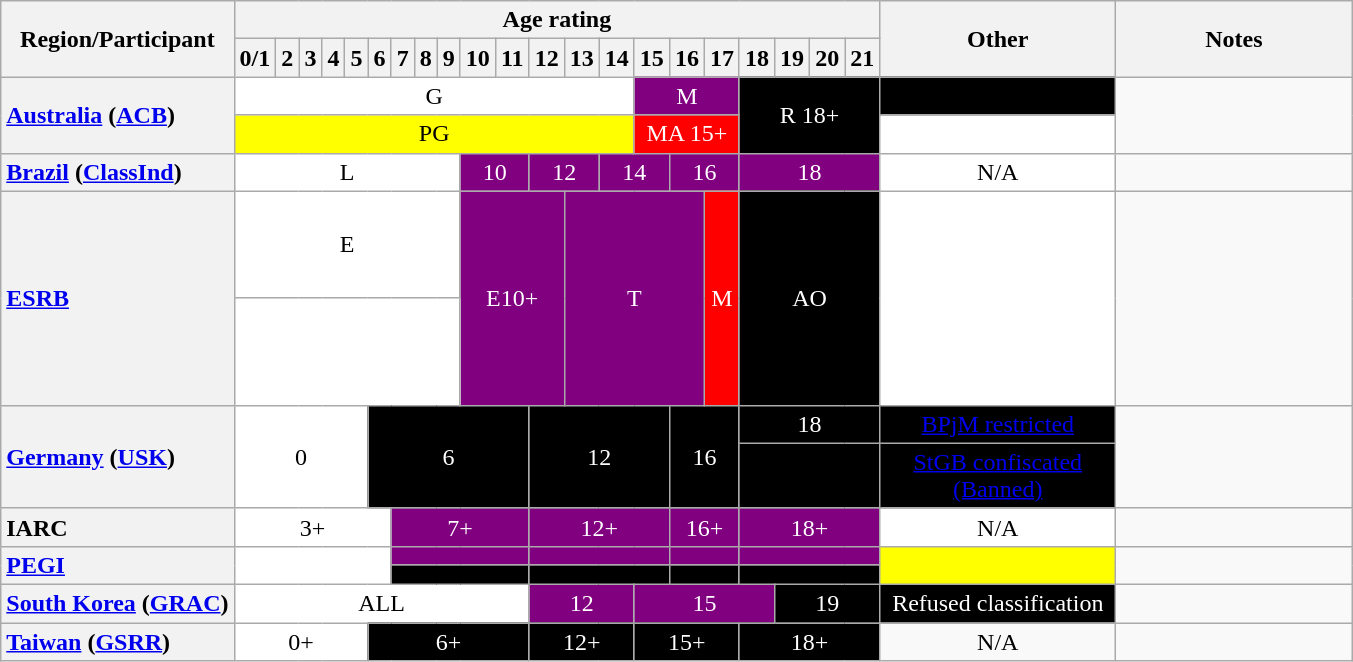<table class="wikitable" style="text-align:center">
<tr>
<th rowspan="2">Region/Participant</th>
<th colspan="21">Age rating</th>
<th rowspan="2">Other</th>
<th rowspan="2">Notes</th>
</tr>
<tr>
<th>0/1</th>
<th>2</th>
<th>3</th>
<th>4</th>
<th>5</th>
<th>6</th>
<th>7</th>
<th>8</th>
<th>9</th>
<th>10</th>
<th>11</th>
<th>12</th>
<th>13</th>
<th>14</th>
<th>15</th>
<th>16</th>
<th>17</th>
<th>18</th>
<th>19</th>
<th>20</th>
<th>21</th>
</tr>
<tr>
<th rowspan="2" style="text-align:left"> <a href='#'>Australia</a> (<a href='#'>ACB</a>)</th>
<td colspan="14" style="background:white; color:black">G</td>
<td colspan="3" style="background:purple; color:white">M</td>
<td rowspan="2" colspan="4" style="background:black; color:white">R 18+</td>
<td rowspan="1" colspan="1" style="background:black; color:white"></td>
<td rowspan="2" style="width:150px; line-height:75%"></td>
</tr>
<tr>
<td colspan="14" style="background:yellow">PG</td>
<td colspan="3" style="background:red; color:white">MA 15+</td>
<td rowspan="1" colspan="1" style="background:white; color:black"></td>
</tr>
<tr>
<th style="text-align:left"> <a href='#'>Brazil</a> (<a href='#'>ClassInd</a>)</th>
<td colspan="9" style="background:white; color:black">L</td>
<td colspan="2" style="background:purple; color:white">10</td>
<td colspan="2" style="background:purple; color:white">12</td>
<td colspan="2" style="background:purple; color:white">14</td>
<td colspan="2" style="background:purple; color:white">16</td>
<td colspan="4" style="background:purple; color:white">18</td>
<td colspan="1" style="background:white; color:black">N/A</td>
<td style="width:150px; line-height:75%"></td>
</tr>
<tr>
<th rowspan="2" style="text-align:left"><a href='#'>ESRB</a><br></th>
<td colspan="9" style="background:white; height:4em">E</td>
<td rowspan="2" colspan="3" style="background:purple; color:white">E10+</td>
<td rowspan="2" colspan="4" style="background:purple; color:white">T</td>
<td rowspan="2" colspan="1" style="background:red; color:white">M</td>
<td rowspan="2" colspan="4" style="background:black; color:white">AO</td>
<td rowspan="2" colspan="1" style="background:white; color:black"></td>
<td rowspan="2" style="width:150px; line-height:75%;"></td>
</tr>
<tr>
<td colspan="9" style="background:white; height:4em;"></td>
</tr>
<tr>
<th rowspan="2" style="text-align:left"> <a href='#'>Germany</a> (<a href='#'>USK</a>)</th>
<td rowspan="2" colspan="5" style="background:white; color:black">0</td>
<td rowspan="2" colspan="6" style="background:black; color:white">6</td>
<td rowspan="2" colspan="4" style="background:black; color:white">12</td>
<td rowspan="2" colspan="2" style="background:black; color:white">16</td>
<td rowspan="1" colspan="4" style="background:black; color:white">18</td>
<td colspan="1" style="background:black; color:white"><a href='#'><span>BPjM restricted</span></a></td>
<td rowspan="2" colspan="1" style="width:150px; line-height:75%"></td>
</tr>
<tr>
<td rowspan="1" colspan="4" style="background:black; color:white"></td>
<td style="background:black; color:white"><a href='#'><span>StGB confiscated (Banned)</span></a></td>
</tr>
<tr>
<th style="text-align:left">IARC</th>
<td colspan="6" style="background:white; color:black">3+</td>
<td colspan="5" style="background:purple; color:white">7+</td>
<td colspan="4" style="background:purple; color:white">12+</td>
<td colspan="2" style="background:purple; color:white">16+</td>
<td colspan="4" style="background:purple; color:white">18+</td>
<td colspan="1" style="background:white; color:black">N/A</td>
<td style="width:150px; line-height:75%"></td>
</tr>
<tr>
<th rowspan="2" style="text-align:left"><a href='#'>PEGI</a><br></th>
<td colspan="6" rowspan="2" style="background:white"></td>
<td colspan="5" style="background:purple; color:white"></td>
<td colspan="4" style="background:purple; color:white"></td>
<td colspan="2" style="background:purple; color:white"></td>
<td colspan="4" style="background:purple; color:white"></td>
<td rowspan="2" colspan="1" style="background:yellow" color:black"></td>
<td rowspan="2" style="width:150px; line-height:75%"></td>
</tr>
<tr>
<td colspan="5" style="background:black; color:white"></td>
<td colspan="4" style="background:black; color:white"></td>
<td colspan="2" style="background:black; color:white"></td>
<td colspan="4" style="background:black; color:white"></td>
</tr>
<tr>
<th style="text-align:left"> <a href='#'>South Korea</a> (<a href='#'>GRAC</a>)</th>
<td colspan="11" style="background:white; color:black">ALL</td>
<td colspan="3" style="background:purple; color:white">12</td>
<td colspan="4" style="background:purple; color:white">15</td>
<td colspan="3" style="background:black; color:white">19</td>
<td colspan="1" style="background:black; color:white">Refused classification</td>
<td style="width:150px; line-height:75%"></td>
</tr>
<tr>
<th style="text-align:left"> <a href='#'>Taiwan</a> (<a href='#'>GSRR</a>)</th>
<td colspan="5" style="background:white; color:black">0+</td>
<td colspan="6" style="background:black; color:white">6+</td>
<td colspan="3" style="background:black; color:white">12+</td>
<td colspan="3" style="background:black; color:white">15+</td>
<td colspan="4" style="background:black; color:white">18+</td>
<td style="width:150px; line-height:75%">N/A</td>
<td></td>
</tr>
</table>
